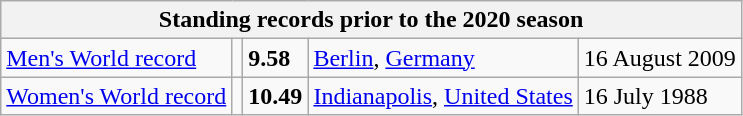<table class="wikitable">
<tr>
<th colspan="5">Standing records prior to the 2020 season</th>
</tr>
<tr>
<td><a href='#'>Men's World record</a></td>
<td></td>
<td><strong>9.58</strong></td>
<td><a href='#'>Berlin</a>, <a href='#'>Germany</a></td>
<td>16 August 2009</td>
</tr>
<tr>
<td><a href='#'>Women's World record</a></td>
<td></td>
<td><strong>10.49</strong></td>
<td><a href='#'>Indianapolis</a>, <a href='#'>United States</a></td>
<td>16 July 1988</td>
</tr>
</table>
